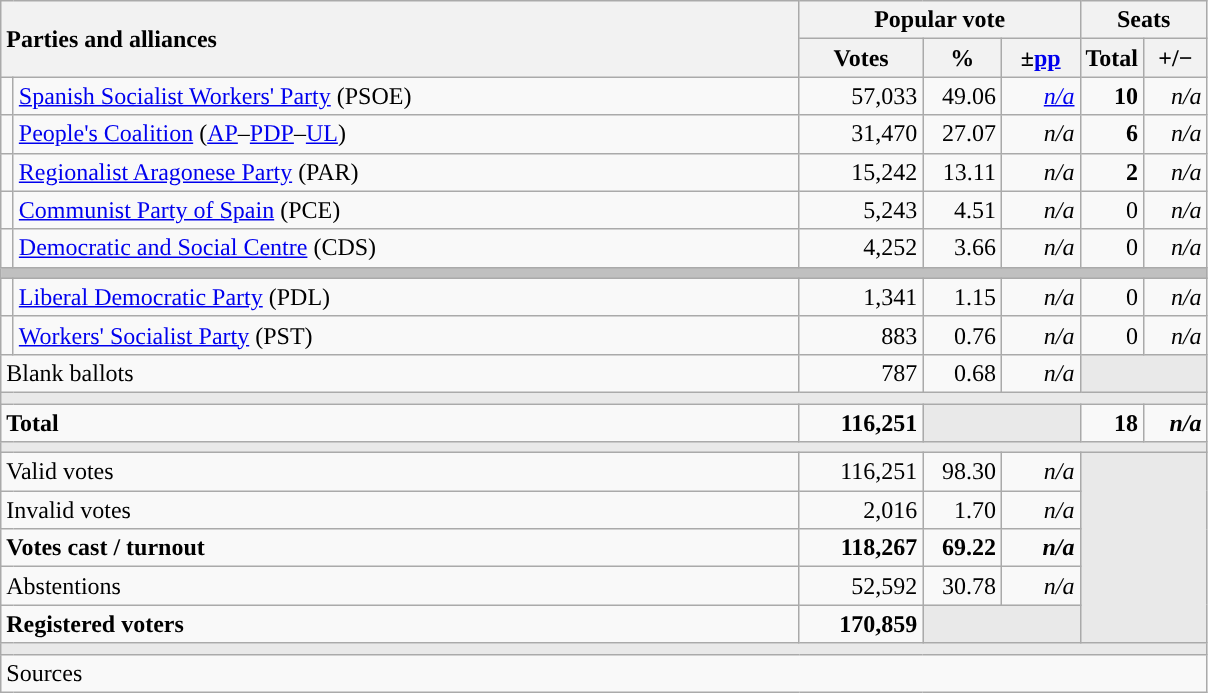<table class="wikitable" style="text-align:right;">
<tr>
<th style="text-align:left;" rowspan="2" colspan="2" width="525">Parties and alliances</th>
<th colspan="3">Popular vote</th>
<th colspan="2">Seats</th>
</tr>
<tr>
<th width="75">Votes</th>
<th width="45">%</th>
<th width="45">±<a href='#'>pp</a></th>
<th width="35">Total</th>
<th width="35">+/−</th>
</tr>
<tr>
<td width="1" style="color:inherit;background:"></td>
<td align="left"><a href='#'>Spanish Socialist Workers' Party</a> (PSOE)</td>
<td>57,033</td>
<td>49.06</td>
<td><em><a href='#'>n/a</a></em></td>
<td><strong>10</strong></td>
<td><em>n/a</em></td>
</tr>
<tr>
<td style="color:inherit;background:"></td>
<td align="left"><a href='#'>People's Coalition</a> (<a href='#'>AP</a>–<a href='#'>PDP</a>–<a href='#'>UL</a>)</td>
<td>31,470</td>
<td>27.07</td>
<td><em>n/a</em></td>
<td><strong>6</strong></td>
<td><em>n/a</em></td>
</tr>
<tr>
<td style="color:inherit;background:"></td>
<td align="left"><a href='#'>Regionalist Aragonese Party</a> (PAR)</td>
<td>15,242</td>
<td>13.11</td>
<td><em>n/a</em></td>
<td><strong>2</strong></td>
<td><em>n/a</em></td>
</tr>
<tr>
<td style="color:inherit;background:"></td>
<td align="left"><a href='#'>Communist Party of Spain</a> (PCE)</td>
<td>5,243</td>
<td>4.51</td>
<td><em>n/a</em></td>
<td>0</td>
<td><em>n/a</em></td>
</tr>
<tr>
<td style="color:inherit;background:"></td>
<td align="left"><a href='#'>Democratic and Social Centre</a> (CDS)</td>
<td>4,252</td>
<td>3.66</td>
<td><em>n/a</em></td>
<td>0</td>
<td><em>n/a</em></td>
</tr>
<tr>
<td colspan="7" bgcolor="#C0C0C0"></td>
</tr>
<tr>
<td style="color:inherit;background:"></td>
<td align="left"><a href='#'>Liberal Democratic Party</a> (PDL)</td>
<td>1,341</td>
<td>1.15</td>
<td><em>n/a</em></td>
<td>0</td>
<td><em>n/a</em></td>
</tr>
<tr>
<td style="color:inherit;background:"></td>
<td align="left"><a href='#'>Workers' Socialist Party</a> (PST)</td>
<td>883</td>
<td>0.76</td>
<td><em>n/a</em></td>
<td>0</td>
<td><em>n/a</em></td>
</tr>
<tr>
<td align="left" colspan="2">Blank ballots</td>
<td>787</td>
<td>0.68</td>
<td><em>n/a</em></td>
<td bgcolor="#E9E9E9" colspan="2"></td>
</tr>
<tr>
<td colspan="7" bgcolor="#E9E9E9"></td>
</tr>
<tr style="font-weight:bold;">
<td align="left" colspan="2">Total</td>
<td>116,251</td>
<td bgcolor="#E9E9E9" colspan="2"></td>
<td>18</td>
<td><em>n/a</em></td>
</tr>
<tr>
<td colspan="7" bgcolor="#E9E9E9"></td>
</tr>
<tr>
<td align="left" colspan="2">Valid votes</td>
<td>116,251</td>
<td>98.30</td>
<td><em>n/a</em></td>
<td bgcolor="#E9E9E9" colspan="2" rowspan="5"></td>
</tr>
<tr>
<td align="left" colspan="2">Invalid votes</td>
<td>2,016</td>
<td>1.70</td>
<td><em>n/a</em></td>
</tr>
<tr style="font-weight:bold;">
<td align="left" colspan="2">Votes cast / turnout</td>
<td>118,267</td>
<td>69.22</td>
<td><em>n/a</em></td>
</tr>
<tr>
<td align="left" colspan="2">Abstentions</td>
<td>52,592</td>
<td>30.78</td>
<td><em>n/a</em></td>
</tr>
<tr style="font-weight:bold;">
<td align="left" colspan="2">Registered voters</td>
<td>170,859</td>
<td bgcolor="#E9E9E9" colspan="2"></td>
</tr>
<tr>
<td colspan="7" bgcolor="#E9E9E9"></td>
</tr>
<tr>
<td align="left" colspan="7">Sources</td>
</tr>
</table>
